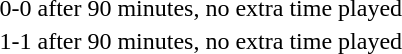<table>
<tr>
<td> 0-0 after 90 minutes, no extra time played</td>
</tr>
<tr>
<td> 1-1 after 90 minutes, no extra time played</td>
</tr>
</table>
